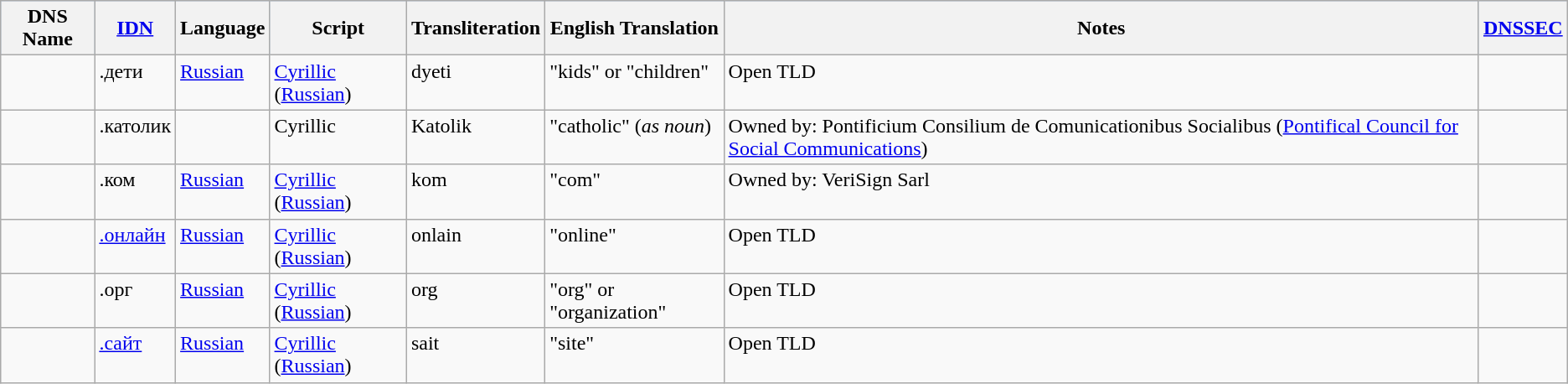<table class="wikitable sortable">
<tr style="background:#a0d0ff;">
<th class="unsortable">DNS Name</th>
<th><a href='#'>IDN</a></th>
<th>Language</th>
<th>Script</th>
<th>Transliteration</th>
<th>English Translation</th>
<th class="unsortable">Notes</th>
<th><a href='#'>DNSSEC</a></th>
</tr>
<tr valign="top">
<td></td>
<td>.дети</td>
<td><a href='#'>Russian</a></td>
<td><a href='#'>Cyrillic</a> (<a href='#'>Russian</a>)</td>
<td>dyeti</td>
<td>"kids" or "children"</td>
<td>Open TLD</td>
<td></td>
</tr>
<tr valign=top>
<td></td>
<td>.католик</td>
<td></td>
<td>Cyrillic</td>
<td>Katolik</td>
<td>"сatholic" (<em>as noun</em>)</td>
<td>Owned by: Pontificium Consilium de Comunicationibus Socialibus (<a href='#'>Pontifical Council for Social Communications</a>)</td>
<td></td>
</tr>
<tr valign="top">
<td></td>
<td>.ком</td>
<td><a href='#'>Russian</a></td>
<td><a href='#'>Cyrillic</a> (<a href='#'>Russian</a>)</td>
<td>kom</td>
<td>"com"</td>
<td>Owned by: VeriSign Sarl</td>
<td></td>
</tr>
<tr valign="top">
<td></td>
<td><a href='#'>.онлайн</a></td>
<td><a href='#'>Russian</a></td>
<td><a href='#'>Cyrillic</a> (<a href='#'>Russian</a>)</td>
<td>onlain</td>
<td>"online"</td>
<td>Open TLD</td>
<td></td>
</tr>
<tr valign="top">
<td></td>
<td>.орг</td>
<td><a href='#'>Russian</a></td>
<td><a href='#'>Cyrillic</a> (<a href='#'>Russian</a>)</td>
<td>org</td>
<td>"org" or "organization"</td>
<td>Open TLD</td>
<td></td>
</tr>
<tr valign="top">
<td></td>
<td><a href='#'>.сайт</a></td>
<td><a href='#'>Russian</a></td>
<td><a href='#'>Cyrillic</a> (<a href='#'>Russian</a>)</td>
<td>sait</td>
<td>"site"</td>
<td>Open TLD</td>
<td></td>
</tr>
</table>
